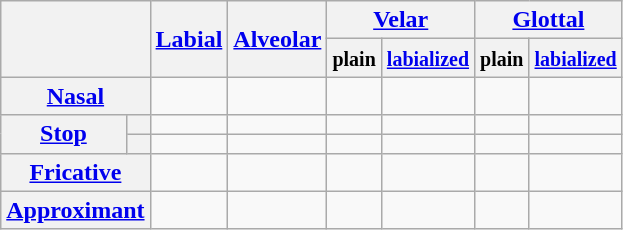<table class="wikitable" style="text-align: center">
<tr>
<th rowspan="2" colspan="2"></th>
<th rowspan=2><a href='#'>Labial</a></th>
<th rowspan=2><a href='#'>Alveolar</a></th>
<th colspan=2><a href='#'>Velar</a></th>
<th colspan=2><a href='#'>Glottal</a></th>
</tr>
<tr>
<th><small>plain</small></th>
<th><small><a href='#'>labialized</a></small></th>
<th><small>plain</small></th>
<th><small><a href='#'>labialized</a></small></th>
</tr>
<tr>
<th colspan="2"><a href='#'>Nasal</a></th>
<td></td>
<td></td>
<td></td>
<td></td>
<td></td>
<td></td>
</tr>
<tr>
<th rowspan="2"><a href='#'>Stop</a></th>
<th></th>
<td></td>
<td></td>
<td></td>
<td></td>
<td></td>
<td></td>
</tr>
<tr>
<th></th>
<td></td>
<td></td>
<td></td>
<td></td>
<td></td>
<td></td>
</tr>
<tr>
<th colspan="2"><a href='#'>Fricative</a></th>
<td></td>
<td></td>
<td></td>
<td></td>
<td></td>
<td></td>
</tr>
<tr>
<th colspan="2"><a href='#'>Approximant</a></th>
<td></td>
<td></td>
<td></td>
<td></td>
<td></td>
<td></td>
</tr>
</table>
